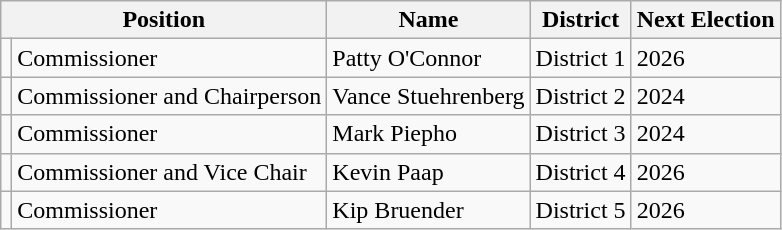<table class="wikitable">
<tr>
<th colspan="2">Position</th>
<th>Name</th>
<th>District</th>
<th>Next Election</th>
</tr>
<tr>
<td></td>
<td>Commissioner</td>
<td>Patty O'Connor</td>
<td>District 1</td>
<td>2026</td>
</tr>
<tr>
<td></td>
<td>Commissioner and Chairperson</td>
<td>Vance Stuehrenberg</td>
<td>District 2</td>
<td>2024</td>
</tr>
<tr>
<td></td>
<td>Commissioner</td>
<td>Mark Piepho</td>
<td>District 3</td>
<td>2024</td>
</tr>
<tr>
<td></td>
<td>Commissioner and Vice Chair</td>
<td>Kevin Paap</td>
<td>District 4</td>
<td>2026</td>
</tr>
<tr>
<td></td>
<td>Commissioner</td>
<td>Kip Bruender</td>
<td>District 5</td>
<td>2026</td>
</tr>
</table>
